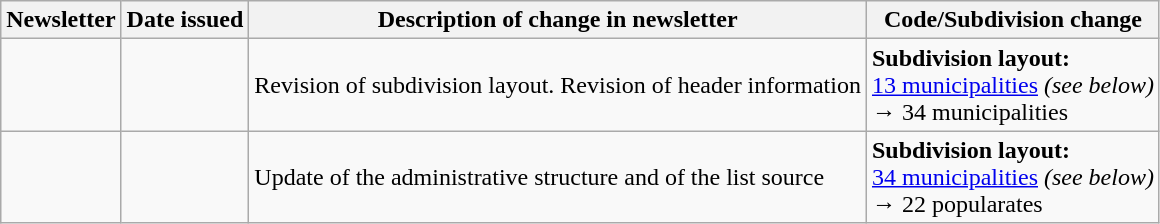<table class="wikitable">
<tr>
<th>Newsletter</th>
<th>Date issued</th>
<th>Description of change in newsletter</th>
<th>Code/Subdivision change</th>
</tr>
<tr>
<td id="I-5"></td>
<td></td>
<td>Revision of subdivision layout. Revision of header information</td>
<td style=white-space:nowrap><strong>Subdivision layout:</strong><br> <a href='#'>13 municipalities</a> <em>(see below)</em><br> → 34 municipalities</td>
</tr>
<tr>
<td id="II-2"></td>
<td></td>
<td>Update of the administrative structure and of the list source</td>
<td style=white-space:nowrap><strong>Subdivision layout:</strong><br> <a href='#'>34 municipalities</a> <em>(see below)</em><br> → 22 popularates</td>
</tr>
</table>
